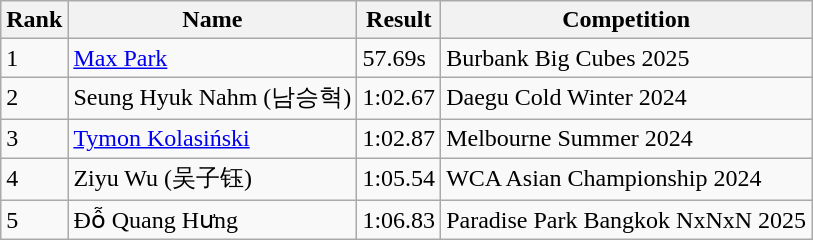<table class="wikitable">
<tr>
<th>Rank</th>
<th>Name</th>
<th>Result</th>
<th>Competition</th>
</tr>
<tr>
<td>1</td>
<td> <a href='#'>Max Park</a></td>
<td>57.69s</td>
<td>  Burbank Big Cubes 2025</td>
</tr>
<tr>
<td>2</td>
<td> Seung Hyuk Nahm (남승혁)</td>
<td>1:02.67</td>
<td> Daegu Cold Winter 2024</td>
</tr>
<tr>
<td>3</td>
<td> <a href='#'>Tymon Kolasiński</a></td>
<td>1:02.87</td>
<td> Melbourne Summer 2024</td>
</tr>
<tr>
<td>4</td>
<td> Ziyu Wu (吴子钰)</td>
<td>1:05.54</td>
<td> WCA Asian Championship 2024</td>
</tr>
<tr>
<td>5</td>
<td> Đỗ Quang Hưng</td>
<td>1:06.83</td>
<td> Paradise Park Bangkok NxNxN 2025</td>
</tr>
</table>
